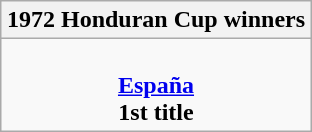<table class="wikitable" style="text-align:center; margin:0 auto;">
<tr>
<th>1972 Honduran Cup winners</th>
</tr>
<tr>
<td style="text-align:center;"><br><strong><a href='#'>España</a><br>1st title</strong></td>
</tr>
</table>
